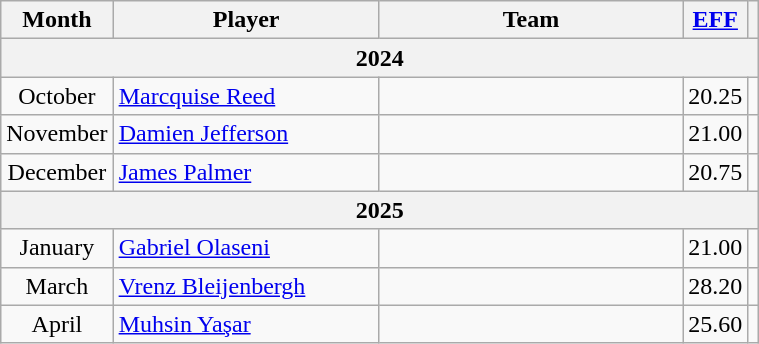<table class="wikitable sortable" style="text-align:center;">
<tr>
<th>Month</th>
<th width=170>Player</th>
<th width=195>Team</th>
<th><a href='#'>EFF</a></th>
<th></th>
</tr>
<tr>
<th colspan=5>2024</th>
</tr>
<tr>
<td>October</td>
<td align=left> <a href='#'>Marcquise Reed</a></td>
<td align=left></td>
<td>20.25</td>
<td></td>
</tr>
<tr>
<td>November</td>
<td align=left> <a href='#'>Damien Jefferson</a></td>
<td align=left></td>
<td>21.00</td>
<td></td>
</tr>
<tr>
<td>December</td>
<td align=left> <a href='#'>James Palmer</a></td>
<td align=left></td>
<td>20.75</td>
<td></td>
</tr>
<tr>
<th colspan=5>2025</th>
</tr>
<tr>
<td>January</td>
<td align=left> <a href='#'>Gabriel Olaseni</a></td>
<td align=left></td>
<td>21.00</td>
<td></td>
</tr>
<tr>
<td>March</td>
<td align=left> <a href='#'>Vrenz Bleijenbergh</a></td>
<td align=left></td>
<td>28.20</td>
<td></td>
</tr>
<tr>
<td>April</td>
<td align=left> <a href='#'>Muhsin Yaşar</a></td>
<td align=left></td>
<td>25.60</td>
<td></td>
</tr>
</table>
